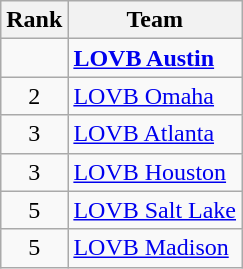<table class="wikitable sortable">
<tr>
<th>Rank</th>
<th>Team</th>
</tr>
<tr>
<td align=center></td>
<td> <strong><a href='#'>LOVB Austin</a></strong></td>
</tr>
<tr>
<td align=center>2</td>
<td> <a href='#'>LOVB Omaha</a></td>
</tr>
<tr>
<td align=center>3</td>
<td> <a href='#'>LOVB Atlanta</a></td>
</tr>
<tr>
<td align=center>3</td>
<td> <a href='#'>LOVB Houston</a></td>
</tr>
<tr>
<td align=center>5</td>
<td> <a href='#'>LOVB Salt Lake</a></td>
</tr>
<tr>
<td align=center>5</td>
<td> <a href='#'>LOVB Madison</a></td>
</tr>
</table>
